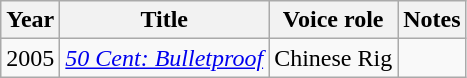<table class="wikitable sortable">
<tr>
<th>Year</th>
<th>Title</th>
<th>Voice role</th>
<th>Notes</th>
</tr>
<tr>
<td>2005</td>
<td><em><a href='#'>50 Cent: Bulletproof</a></em></td>
<td>Chinese Rig</td>
<td></td>
</tr>
</table>
